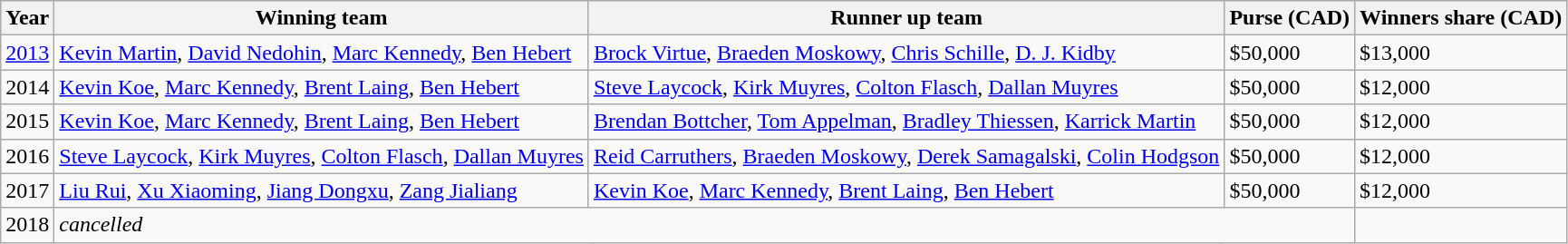<table class="wikitable">
<tr>
<th>Year</th>
<th>Winning team</th>
<th>Runner up team</th>
<th>Purse (CAD)</th>
<th>Winners share (CAD)</th>
</tr>
<tr>
<td><a href='#'>2013</a></td>
<td> <a href='#'>Kevin Martin</a>, <a href='#'>David Nedohin</a>, <a href='#'>Marc Kennedy</a>, <a href='#'>Ben Hebert</a></td>
<td> <a href='#'>Brock Virtue</a>, <a href='#'>Braeden Moskowy</a>, <a href='#'>Chris Schille</a>, <a href='#'>D. J. Kidby</a></td>
<td>$50,000</td>
<td>$13,000</td>
</tr>
<tr>
<td>2014</td>
<td> <a href='#'>Kevin Koe</a>, <a href='#'>Marc Kennedy</a>, <a href='#'>Brent Laing</a>, <a href='#'>Ben Hebert</a></td>
<td> <a href='#'>Steve Laycock</a>, <a href='#'>Kirk Muyres</a>, <a href='#'>Colton Flasch</a>, <a href='#'>Dallan Muyres</a></td>
<td>$50,000</td>
<td>$12,000</td>
</tr>
<tr>
<td>2015</td>
<td> <a href='#'>Kevin Koe</a>, <a href='#'>Marc Kennedy</a>, <a href='#'>Brent Laing</a>, <a href='#'>Ben Hebert</a></td>
<td> <a href='#'>Brendan Bottcher</a>, <a href='#'>Tom Appelman</a>, <a href='#'>Bradley Thiessen</a>, <a href='#'>Karrick Martin</a></td>
<td>$50,000</td>
<td>$12,000</td>
</tr>
<tr>
<td>2016</td>
<td> <a href='#'>Steve Laycock</a>, <a href='#'>Kirk Muyres</a>, <a href='#'>Colton Flasch</a>, <a href='#'>Dallan Muyres</a></td>
<td> <a href='#'>Reid Carruthers</a>, <a href='#'>Braeden Moskowy</a>, <a href='#'>Derek Samagalski</a>, <a href='#'>Colin Hodgson</a></td>
<td>$50,000</td>
<td>$12,000</td>
</tr>
<tr>
<td>2017</td>
<td> <a href='#'>Liu Rui</a>, <a href='#'>Xu Xiaoming</a>, <a href='#'>Jiang Dongxu</a>, <a href='#'>Zang Jialiang</a></td>
<td> <a href='#'>Kevin Koe</a>, <a href='#'>Marc Kennedy</a>, <a href='#'>Brent Laing</a>, <a href='#'>Ben Hebert</a></td>
<td>$50,000</td>
<td>$12,000</td>
</tr>
<tr>
<td>2018</td>
<td colspan="3"><em>cancelled</em></td>
</tr>
</table>
